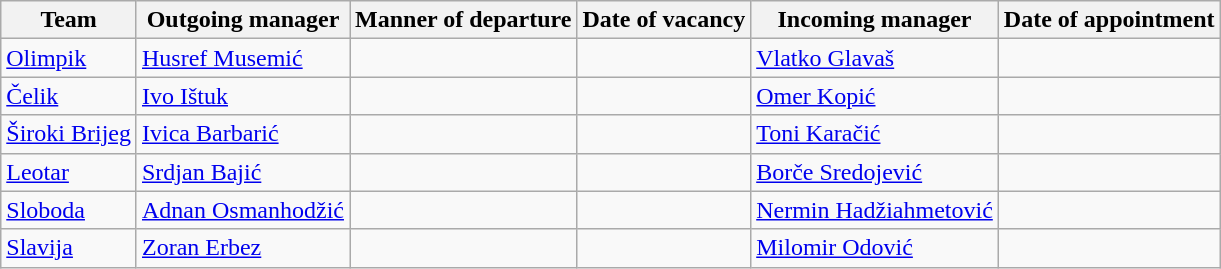<table class="wikitable">
<tr>
<th>Team</th>
<th>Outgoing manager</th>
<th>Manner of departure</th>
<th>Date of vacancy</th>
<th>Incoming manager</th>
<th>Date of appointment</th>
</tr>
<tr>
<td><a href='#'>Olimpik</a></td>
<td><a href='#'>Husref Musemić</a></td>
<td></td>
<td></td>
<td><a href='#'>Vlatko Glavaš</a></td>
<td></td>
</tr>
<tr>
<td><a href='#'>Čelik</a></td>
<td><a href='#'>Ivo Ištuk</a></td>
<td></td>
<td></td>
<td><a href='#'>Omer Kopić</a></td>
<td></td>
</tr>
<tr>
<td><a href='#'>Široki Brijeg</a></td>
<td><a href='#'>Ivica Barbarić</a></td>
<td></td>
<td></td>
<td><a href='#'>Toni Karačić</a></td>
<td></td>
</tr>
<tr>
<td><a href='#'>Leotar</a></td>
<td><a href='#'>Srdjan Bajić</a></td>
<td></td>
<td></td>
<td><a href='#'>Borče Sredojević</a></td>
<td></td>
</tr>
<tr>
<td><a href='#'>Sloboda</a></td>
<td><a href='#'>Adnan Osmanhodžić</a></td>
<td></td>
<td></td>
<td><a href='#'>Nermin Hadžiahmetović</a></td>
<td></td>
</tr>
<tr>
<td><a href='#'>Slavija</a></td>
<td><a href='#'>Zoran Erbez</a></td>
<td></td>
<td></td>
<td><a href='#'>Milomir Odović</a></td>
<td></td>
</tr>
</table>
